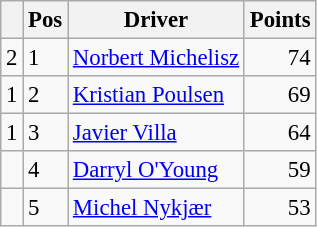<table class="wikitable" style="font-size: 95%;">
<tr>
<th></th>
<th>Pos</th>
<th>Driver</th>
<th>Points</th>
</tr>
<tr>
<td align="left"> 2</td>
<td>1</td>
<td> <a href='#'>Norbert Michelisz</a></td>
<td align="right">74</td>
</tr>
<tr>
<td align="left"> 1</td>
<td>2</td>
<td> <a href='#'>Kristian Poulsen</a></td>
<td align="right">69</td>
</tr>
<tr>
<td align="left"> 1</td>
<td>3</td>
<td> <a href='#'>Javier Villa</a></td>
<td align="right">64</td>
</tr>
<tr>
<td align="left"></td>
<td>4</td>
<td> <a href='#'>Darryl O'Young</a></td>
<td align="right">59</td>
</tr>
<tr>
<td align="left"></td>
<td>5</td>
<td> <a href='#'>Michel Nykjær</a></td>
<td align="right">53</td>
</tr>
</table>
